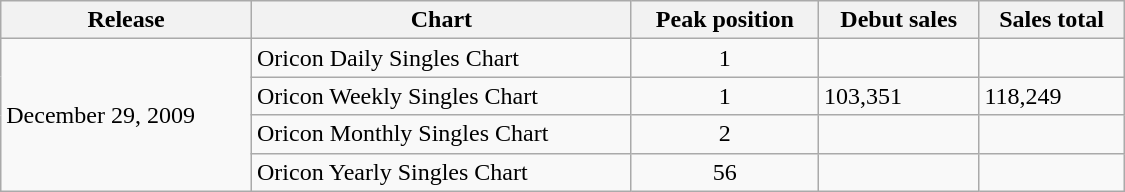<table class="wikitable" style="width:750px;">
<tr>
<th>Release</th>
<th>Chart</th>
<th>Peak position</th>
<th>Debut sales</th>
<th>Sales total</th>
</tr>
<tr>
<td rowspan="4">December 29, 2009</td>
<td>Oricon Daily Singles Chart</td>
<td style="text-align:center;">1</td>
<td></td>
<td></td>
</tr>
<tr>
<td>Oricon Weekly Singles Chart</td>
<td style="text-align:center;">1</td>
<td>103,351</td>
<td>118,249</td>
</tr>
<tr>
<td>Oricon Monthly Singles Chart</td>
<td style="text-align:center;">2</td>
<td></td>
<td></td>
</tr>
<tr>
<td>Oricon Yearly Singles Chart</td>
<td style="text-align:center;">56</td>
<td></td>
<td></td>
</tr>
</table>
